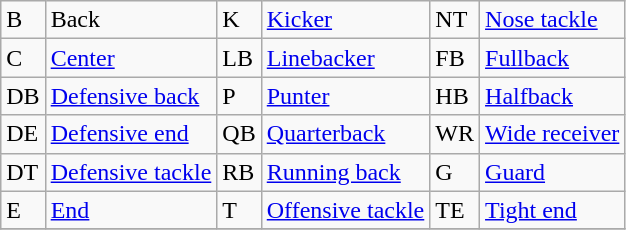<table class="wikitable">
<tr>
<td>B</td>
<td>Back</td>
<td>K</td>
<td><a href='#'>Kicker</a></td>
<td>NT</td>
<td><a href='#'>Nose tackle</a></td>
</tr>
<tr>
<td>C</td>
<td><a href='#'>Center</a></td>
<td>LB</td>
<td><a href='#'>Linebacker</a></td>
<td>FB</td>
<td><a href='#'>Fullback</a></td>
</tr>
<tr>
<td>DB</td>
<td><a href='#'>Defensive back</a></td>
<td>P</td>
<td><a href='#'>Punter</a></td>
<td>HB</td>
<td><a href='#'>Halfback</a></td>
</tr>
<tr>
<td>DE</td>
<td><a href='#'>Defensive end</a></td>
<td>QB</td>
<td><a href='#'>Quarterback</a></td>
<td>WR</td>
<td><a href='#'>Wide receiver</a></td>
</tr>
<tr>
<td>DT</td>
<td><a href='#'>Defensive tackle</a></td>
<td>RB</td>
<td><a href='#'>Running back</a></td>
<td>G</td>
<td><a href='#'>Guard</a></td>
</tr>
<tr>
<td>E</td>
<td><a href='#'>End</a></td>
<td>T</td>
<td><a href='#'>Offensive tackle</a></td>
<td>TE</td>
<td><a href='#'>Tight end</a></td>
</tr>
<tr>
</tr>
</table>
